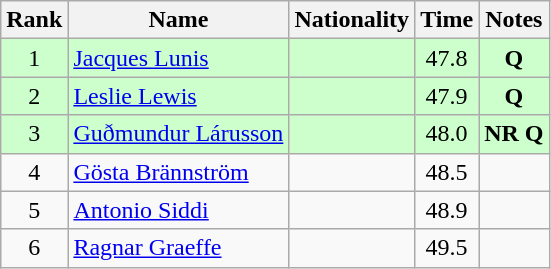<table class="wikitable sortable" style="text-align:center">
<tr>
<th>Rank</th>
<th>Name</th>
<th>Nationality</th>
<th>Time</th>
<th>Notes</th>
</tr>
<tr bgcolor=ccffcc>
<td>1</td>
<td align=left><a href='#'>Jacques Lunis</a></td>
<td align=left></td>
<td>47.8</td>
<td><strong>Q</strong></td>
</tr>
<tr bgcolor=ccffcc>
<td>2</td>
<td align=left><a href='#'>Leslie Lewis</a></td>
<td align=left></td>
<td>47.9</td>
<td><strong>Q</strong></td>
</tr>
<tr bgcolor=ccffcc>
<td>3</td>
<td align=left><a href='#'>Guðmundur Lárusson</a></td>
<td align=left></td>
<td>48.0</td>
<td><strong>NR Q</strong></td>
</tr>
<tr>
<td>4</td>
<td align=left><a href='#'>Gösta Brännström</a></td>
<td align=left></td>
<td>48.5</td>
<td></td>
</tr>
<tr>
<td>5</td>
<td align=left><a href='#'>Antonio Siddi</a></td>
<td align=left></td>
<td>48.9</td>
<td></td>
</tr>
<tr>
<td>6</td>
<td align=left><a href='#'>Ragnar Graeffe</a></td>
<td align=left></td>
<td>49.5</td>
<td></td>
</tr>
</table>
